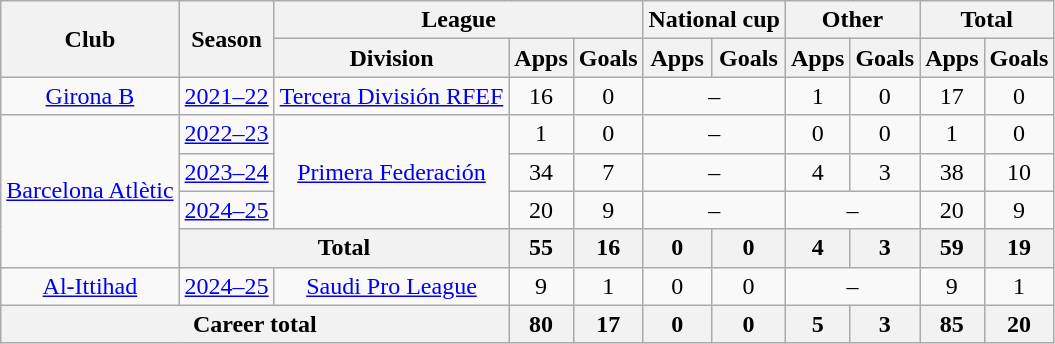<table class="wikitable" style="text-align:center">
<tr>
<th rowspan=2>Club</th>
<th rowspan=2>Season</th>
<th colspan=3>League</th>
<th colspan=2>National cup</th>
<th colspan=2>Other</th>
<th colspan=2>Total</th>
</tr>
<tr>
<th>Division</th>
<th>Apps</th>
<th>Goals</th>
<th>Apps</th>
<th>Goals</th>
<th>Apps</th>
<th>Goals</th>
<th>Apps</th>
<th>Goals</th>
</tr>
<tr>
<td><a href='#'>Girona B</a></td>
<td><a href='#'>2021–22</a></td>
<td><a href='#'>Tercera División RFEF</a></td>
<td>16</td>
<td>0</td>
<td colspan="2">–</td>
<td>1</td>
<td>0</td>
<td>17</td>
<td>0</td>
</tr>
<tr>
<td rowspan="4"><a href='#'>Barcelona Atlètic</a></td>
<td><a href='#'>2022–23</a></td>
<td rowspan=3><a href='#'>Primera Federación</a></td>
<td>1</td>
<td>0</td>
<td colspan="2">–</td>
<td>0</td>
<td>0</td>
<td>1</td>
<td>0</td>
</tr>
<tr>
<td><a href='#'>2023–24</a></td>
<td>34</td>
<td>7</td>
<td colspan="2">–</td>
<td>4</td>
<td>3</td>
<td>38</td>
<td>10</td>
</tr>
<tr>
<td><a href='#'>2024–25</a></td>
<td>20</td>
<td>9</td>
<td colspan="2">–</td>
<td colspan="2">–</td>
<td>20</td>
<td>9</td>
</tr>
<tr>
<th colspan=2>Total</th>
<th>55</th>
<th>16</th>
<th>0</th>
<th>0</th>
<th>4</th>
<th>3</th>
<th>59</th>
<th>19</th>
</tr>
<tr>
<td><a href='#'>Al-Ittihad</a></td>
<td><a href='#'>2024–25</a></td>
<td><a href='#'>Saudi Pro League</a></td>
<td>9</td>
<td>1</td>
<td>0</td>
<td>0</td>
<td colspan="2">–</td>
<td>9</td>
<td>1</td>
</tr>
<tr>
<th colspan=3>Career total</th>
<th>80</th>
<th>17</th>
<th>0</th>
<th>0</th>
<th>5</th>
<th>3</th>
<th>85</th>
<th>20</th>
</tr>
</table>
